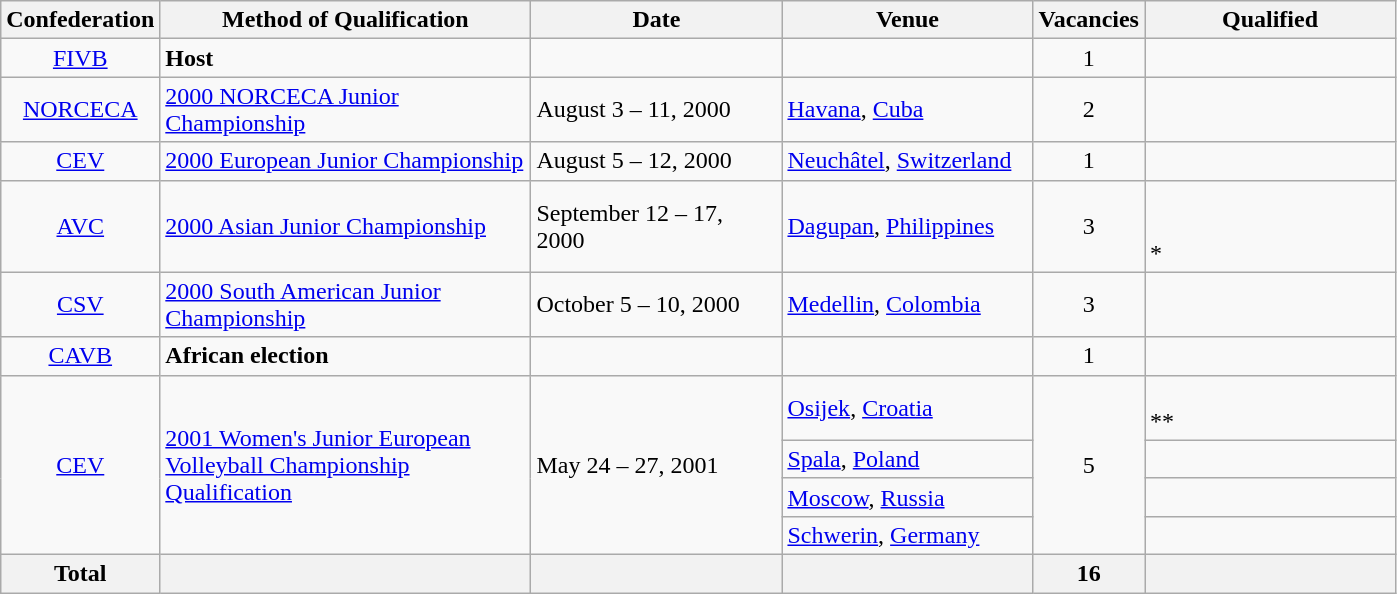<table class="wikitable">
<tr>
<th width=50>Confederation</th>
<th width=240>Method of Qualification</th>
<th width=160>Date</th>
<th width=160>Venue</th>
<th width=60>Vacancies</th>
<th width=160>Qualified</th>
</tr>
<tr>
<td align=center><a href='#'>FIVB</a></td>
<td><strong>Host</strong></td>
<td></td>
<td></td>
<td style="text-align:center;">1</td>
<td></td>
</tr>
<tr>
<td align=center><a href='#'>NORCECA</a></td>
<td><a href='#'>2000 NORCECA Junior Championship</a></td>
<td>August 3 – 11, 2000</td>
<td> <a href='#'>Havana</a>, <a href='#'>Cuba</a></td>
<td style="text-align:center;">2</td>
<td><br></td>
</tr>
<tr>
<td align=center><a href='#'>CEV</a></td>
<td><a href='#'>2000 European Junior Championship</a></td>
<td>August 5 – 12, 2000</td>
<td> <a href='#'>Neuchâtel</a>, <a href='#'>Switzerland</a></td>
<td style="text-align:center;">1</td>
<td></td>
</tr>
<tr>
<td align=center><a href='#'>AVC</a></td>
<td><a href='#'>2000 Asian Junior Championship</a></td>
<td>September 12 – 17, 2000</td>
<td> <a href='#'>Dagupan</a>, <a href='#'>Philippines</a></td>
<td style="text-align:center;">3</td>
<td><br><br>*</td>
</tr>
<tr>
<td align=center><a href='#'>CSV</a></td>
<td><a href='#'>2000 South American Junior Championship</a></td>
<td>October 5 – 10, 2000</td>
<td> <a href='#'>Medellin</a>, <a href='#'>Colombia</a></td>
<td style="text-align:center;">3</td>
<td><br><br></td>
</tr>
<tr>
<td align=center><a href='#'>CAVB</a></td>
<td><strong>African election</strong></td>
<td></td>
<td></td>
<td style="text-align:center;">1</td>
<td></td>
</tr>
<tr>
<td align=center rowspan=4><a href='#'>CEV</a></td>
<td rowspan=4><a href='#'>2001 Women's Junior European Volleyball Championship Qualification</a></td>
<td rowspan=4>May 24 – 27, 2001</td>
<td> <a href='#'>Osijek</a>, <a href='#'>Croatia</a></td>
<td style="text-align:center;" rowspan=4>5</td>
<td><br>**</td>
</tr>
<tr>
<td> <a href='#'>Spala</a>, <a href='#'>Poland</a></td>
<td></td>
</tr>
<tr>
<td> <a href='#'>Moscow</a>, <a href='#'>Russia</a></td>
<td></td>
</tr>
<tr>
<td> <a href='#'>Schwerin</a>, <a href='#'>Germany</a></td>
<td></td>
</tr>
<tr>
<th>Total</th>
<th></th>
<th></th>
<th></th>
<th>16</th>
<th></th>
</tr>
</table>
